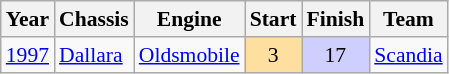<table class="wikitable" style="font-size: 90%">
<tr>
<th>Year</th>
<th>Chassis</th>
<th>Engine</th>
<th>Start</th>
<th>Finish</th>
<th>Team</th>
</tr>
<tr>
<td><a href='#'>1997</a></td>
<td><a href='#'>Dallara</a></td>
<td><a href='#'>Oldsmobile</a></td>
<td align=center style="background:#FFDF9F;">3</td>
<td align=center style="background:#CFCFFF;">17</td>
<td><a href='#'>Scandia</a></td>
</tr>
</table>
